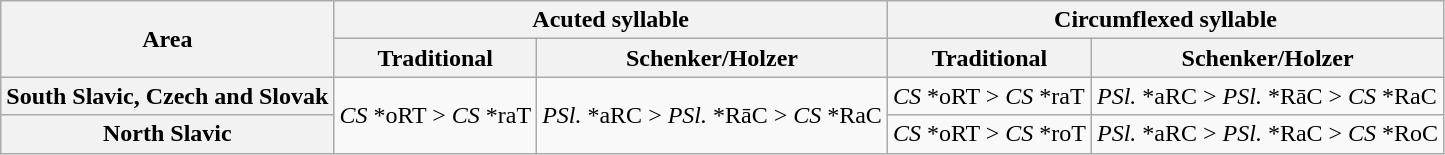<table class="wikitable">
<tr>
<th rowspan=2>Area</th>
<th colspan=2>Acuted syllable</th>
<th colspan=2>Circumflexed syllable</th>
</tr>
<tr>
<th>Traditional</th>
<th>Schenker/Holzer</th>
<th>Traditional</th>
<th>Schenker/Holzer</th>
</tr>
<tr>
<th>South Slavic, Czech and Slovak</th>
<td rowspan=2><em>CS</em> *oRT > <em>CS</em> *raT</td>
<td rowspan=2><em>PSl.</em> *aRC > <em>PSl.</em> *RāC > <em>CS</em> *RaC</td>
<td><em>CS</em> *oRT > <em>CS</em> *raT</td>
<td><em>PSl.</em> *aRC > <em>PSl.</em> *RāC > <em>CS</em> *RaC</td>
</tr>
<tr>
<th>North Slavic</th>
<td><em>CS</em> *oRT > <em>CS</em> *roT</td>
<td><em>PSl.</em> *aRC > <em>PSl.</em> *RaC > <em>CS</em> *RoC</td>
</tr>
</table>
